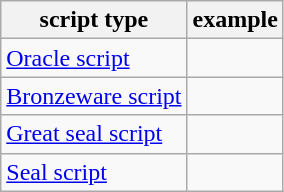<table class="wikitable">
<tr>
<th>script type</th>
<th>example</th>
</tr>
<tr>
<td><a href='#'>Oracle script</a></td>
<td></td>
</tr>
<tr>
<td><a href='#'>Bronzeware script</a></td>
<td></td>
</tr>
<tr>
<td><a href='#'>Great seal script</a></td>
<td></td>
</tr>
<tr>
<td><a href='#'>Seal script</a></td>
<td></td>
</tr>
</table>
